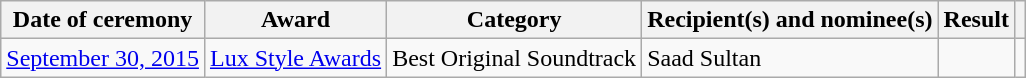<table class="wikitable sortable">
<tr>
<th>Date of ceremony</th>
<th>Award</th>
<th>Category</th>
<th>Recipient(s) and nominee(s)</th>
<th scope="col" class="unsortable">Result</th>
<th scope="col" class="unsortable"></th>
</tr>
<tr>
<td><a href='#'>September 30, 2015</a></td>
<td><a href='#'>Lux Style Awards</a></td>
<td>Best Original Soundtrack</td>
<td>Saad Sultan</td>
<td></td>
<td></td>
</tr>
</table>
